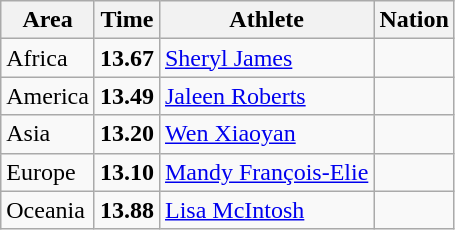<table class="wikitable">
<tr>
<th>Area</th>
<th>Time</th>
<th>Athlete</th>
<th>Nation</th>
</tr>
<tr>
<td>Africa</td>
<td><strong>13.67</strong></td>
<td><a href='#'>Sheryl James</a></td>
<td></td>
</tr>
<tr>
<td>America</td>
<td><strong>13.49</strong></td>
<td><a href='#'>Jaleen Roberts</a></td>
<td></td>
</tr>
<tr>
<td>Asia</td>
<td><strong>13.20</strong></td>
<td><a href='#'>Wen Xiaoyan</a></td>
<td></td>
</tr>
<tr>
<td>Europe</td>
<td><strong>13.10</strong> </td>
<td><a href='#'>Mandy François-Elie</a></td>
<td></td>
</tr>
<tr>
<td>Oceania</td>
<td><strong>13.88</strong></td>
<td><a href='#'>Lisa McIntosh</a></td>
<td></td>
</tr>
</table>
